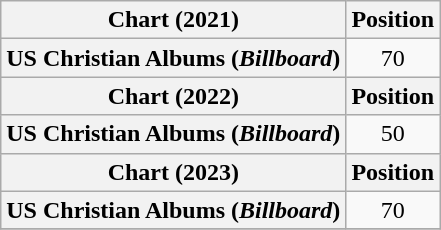<table class="wikitable sortable plainrowheaders" style="text-align:center">
<tr>
<th scope="col">Chart (2021)</th>
<th scope="col">Position</th>
</tr>
<tr>
<th scope="row">US Christian Albums (<em>Billboard</em>)</th>
<td>70</td>
</tr>
<tr>
<th scope="col">Chart (2022)</th>
<th scope="col">Position</th>
</tr>
<tr>
<th scope="row">US Christian Albums (<em>Billboard</em>)</th>
<td>50</td>
</tr>
<tr>
<th scope="col">Chart (2023)</th>
<th scope="col">Position</th>
</tr>
<tr>
<th scope="row">US Christian Albums (<em>Billboard</em>)</th>
<td>70</td>
</tr>
<tr>
</tr>
</table>
